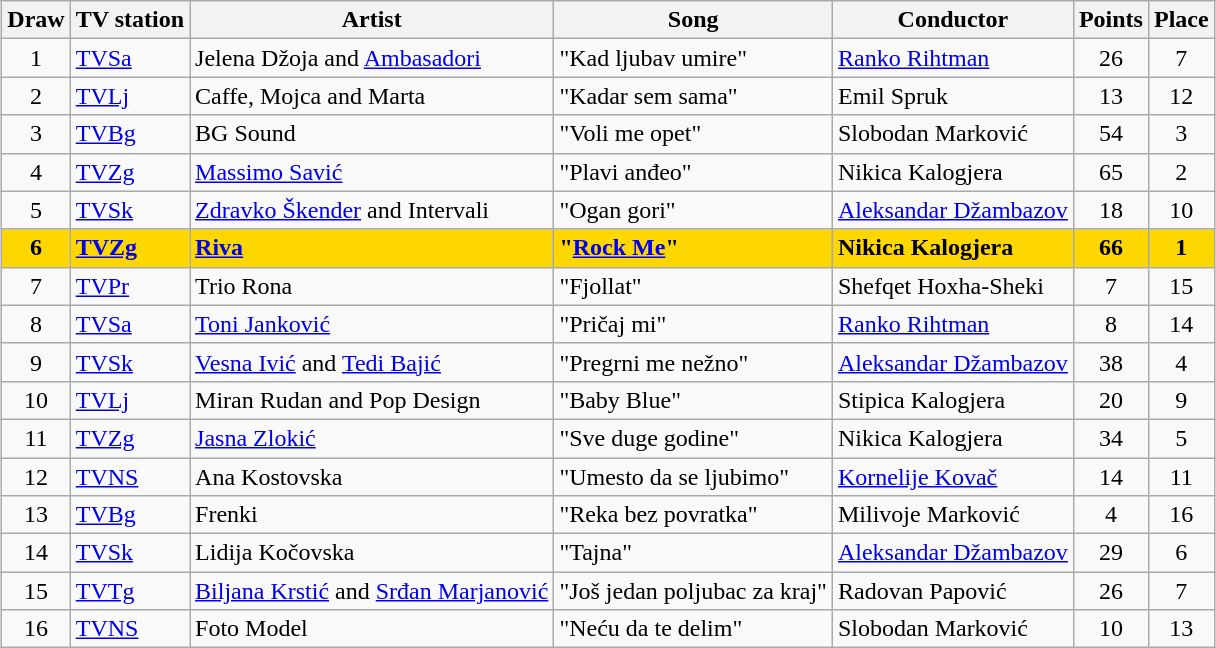<table class="sortable wikitable" style="margin: 1em auto 1em auto; text-align:center">
<tr>
<th>Draw</th>
<th>TV station</th>
<th>Artist</th>
<th>Song</th>
<th>Conductor</th>
<th>Points</th>
<th>Place</th>
</tr>
<tr>
<td>1</td>
<td align="left"> <a href='#'>TVSa</a></td>
<td align="left">Jelena Džoja and <a href='#'>Ambasadori</a></td>
<td align="left">"Kad ljubav umire"</td>
<td align="left"><a href='#'>Ranko Rihtman</a></td>
<td>26</td>
<td>7</td>
</tr>
<tr>
<td>2</td>
<td align="left"> <a href='#'>TVLj</a></td>
<td align="left">Caffe, Mojca and Marta</td>
<td align="left">"Kadar sem sama"</td>
<td align="left">Emil Spruk</td>
<td>13</td>
<td>12</td>
</tr>
<tr>
<td>3</td>
<td align="left"> <a href='#'>TVBg</a></td>
<td align="left">BG Sound</td>
<td align="left">"Voli me opet"</td>
<td align="left">Slobodan Marković</td>
<td>54</td>
<td>3</td>
</tr>
<tr>
<td>4</td>
<td align="left"> <a href='#'>TVZg</a></td>
<td align="left"><a href='#'>Massimo Savić</a></td>
<td align="left">"Plavi anđeo"</td>
<td align="left">Nikica Kalogjera</td>
<td>65</td>
<td>2</td>
</tr>
<tr>
<td>5</td>
<td align="left"> <a href='#'>TVSk</a></td>
<td align="left"><a href='#'>Zdravko Škender</a> and Intervali</td>
<td align="left">"Ogan gori"</td>
<td align="left"><a href='#'>Aleksandar Džambazov</a></td>
<td>18</td>
<td>10</td>
</tr>
<tr bgcolor="gold" style="font-weight:bold;">
<td>6</td>
<td align="left"> <a href='#'>TVZg</a></td>
<td align="left"><a href='#'>Riva</a></td>
<td align="left">"<a href='#'>Rock Me</a>"</td>
<td align="left">Nikica Kalogjera</td>
<td>66</td>
<td>1</td>
</tr>
<tr>
<td>7</td>
<td align="left"> <a href='#'>TVPr</a></td>
<td align="left">Trio Rona </td>
<td align="left">"Fjollat"</td>
<td align="left">Shefqet Hoxha-Sheki</td>
<td>7</td>
<td>15</td>
</tr>
<tr>
<td>8</td>
<td align="left"> <a href='#'>TVSa</a></td>
<td align="left"><a href='#'>Toni Janković</a></td>
<td align="left">"Pričaj mi"</td>
<td align="left"><a href='#'>Ranko Rihtman</a></td>
<td>8</td>
<td>14</td>
</tr>
<tr>
<td>9</td>
<td align="left"> <a href='#'>TVSk</a></td>
<td align="left"><a href='#'>Vesna Ivić</a> and <a href='#'>Tedi Bajić</a></td>
<td align="left">"Pregrni me nežno"</td>
<td align="left"><a href='#'>Aleksandar Džambazov</a></td>
<td>38</td>
<td>4</td>
</tr>
<tr>
<td>10</td>
<td align="left"> <a href='#'>TVLj</a></td>
<td align="left">Miran Rudan and Pop Design</td>
<td align="left">"Baby Blue"</td>
<td align="left">Stipica Kalogjera</td>
<td>20</td>
<td>9</td>
</tr>
<tr>
<td>11</td>
<td align="left"> <a href='#'>TVZg</a></td>
<td align="left"><a href='#'>Jasna Zlokić</a></td>
<td align="left">"Sve duge godine"</td>
<td align="left">Nikica Kalogjera</td>
<td>34</td>
<td>5</td>
</tr>
<tr>
<td>12</td>
<td align="left"> <a href='#'>TVNS</a></td>
<td align="left">Ana Kostovska</td>
<td align="left">"Umesto da se ljubimo"</td>
<td align="left"><a href='#'>Kornelije Kovač</a></td>
<td>14</td>
<td>11</td>
</tr>
<tr>
<td>13</td>
<td align="left"> <a href='#'>TVBg</a></td>
<td align="left">Frenki</td>
<td align="left">"Reka bez povratka"</td>
<td align="left">Milivoje Marković</td>
<td>4</td>
<td>16</td>
</tr>
<tr>
<td>14</td>
<td align="left"> <a href='#'>TVSk</a></td>
<td align="left">Lidija Kočovska</td>
<td align="left">"Tajna"</td>
<td align="left"><a href='#'>Aleksandar Džambazov</a></td>
<td>29</td>
<td>6</td>
</tr>
<tr>
<td>15</td>
<td align="left"> <a href='#'>TVTg</a></td>
<td align="left"><a href='#'>Biljana Krstić</a> and <a href='#'>Srđan Marjanović</a></td>
<td align="left">"Još jedan poljubac za kraj"</td>
<td align="left">Radovan Papović</td>
<td>26</td>
<td>7</td>
</tr>
<tr>
<td>16</td>
<td align="left"> <a href='#'>TVNS</a></td>
<td align="left">Foto Model</td>
<td align="left">"Neću da te delim"</td>
<td align="left">Slobodan Marković</td>
<td>10</td>
<td>13</td>
</tr>
</table>
